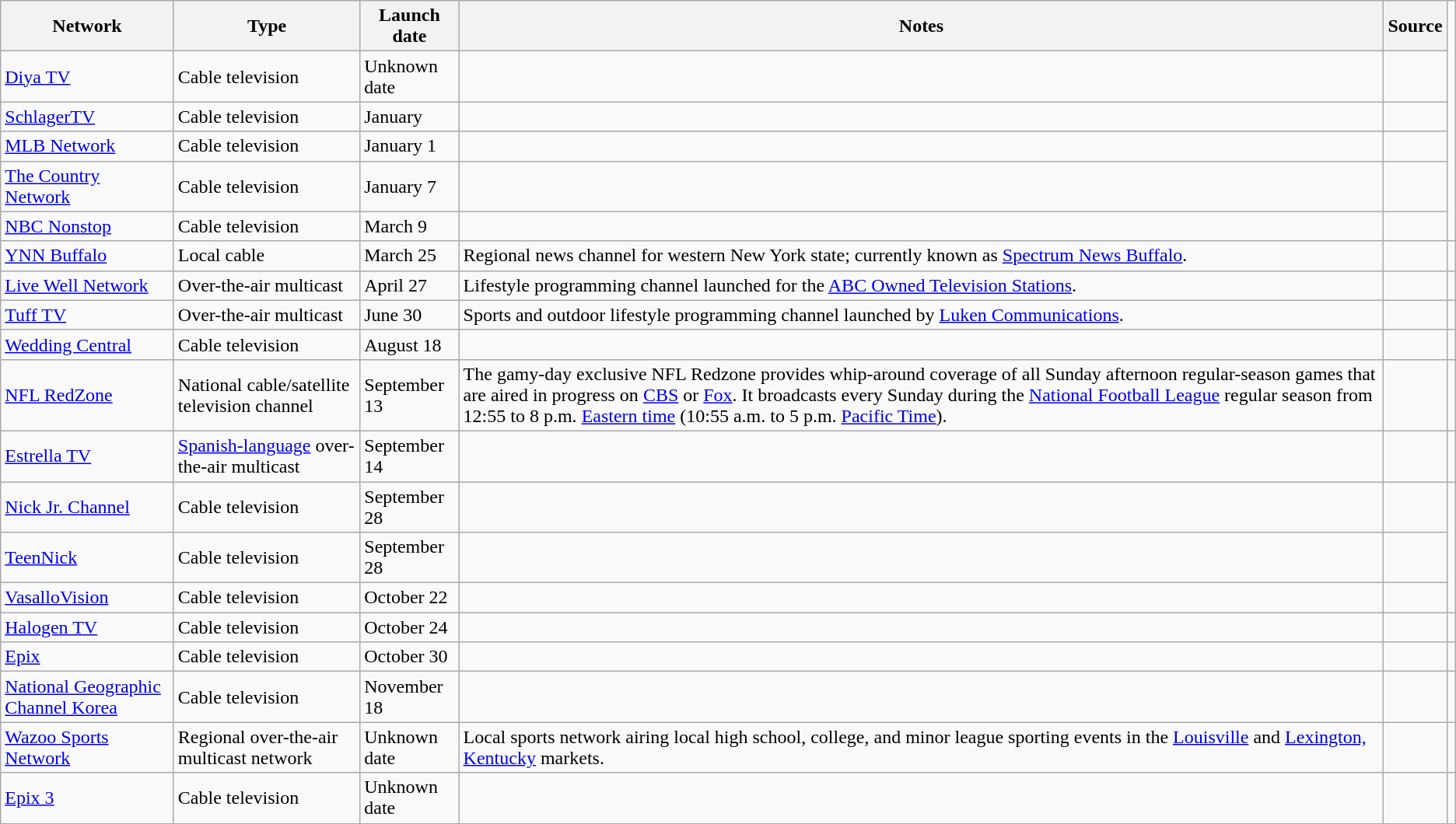<table class="wikitable sortable">
<tr>
<th>Network</th>
<th>Type</th>
<th>Launch date</th>
<th>Notes</th>
<th>Source</th>
</tr>
<tr>
<td><a href='#'>Diya TV</a></td>
<td>Cable television</td>
<td>Unknown date</td>
<td></td>
<td></td>
</tr>
<tr>
<td><a href='#'>SchlagerTV</a></td>
<td>Cable television</td>
<td>January</td>
<td></td>
<td></td>
</tr>
<tr>
<td><a href='#'>MLB Network</a></td>
<td>Cable television</td>
<td>January 1</td>
<td></td>
<td></td>
</tr>
<tr>
<td><a href='#'>The Country Network</a></td>
<td>Cable television</td>
<td>January 7</td>
<td></td>
<td></td>
</tr>
<tr>
<td><a href='#'>NBC Nonstop</a></td>
<td>Cable television</td>
<td>March 9</td>
<td></td>
<td></td>
</tr>
<tr>
<td><a href='#'>YNN Buffalo</a></td>
<td>Local cable</td>
<td>March 25</td>
<td>Regional news channel for western New York state; currently known as <a href='#'>Spectrum News Buffalo</a>.</td>
<td></td>
<td></td>
</tr>
<tr>
<td><a href='#'>Live Well Network</a></td>
<td>Over-the-air multicast</td>
<td>April 27</td>
<td>Lifestyle programming channel launched for the <a href='#'>ABC Owned Television Stations</a>.</td>
<td></td>
<td></td>
</tr>
<tr>
<td><a href='#'>Tuff TV</a></td>
<td>Over-the-air multicast</td>
<td>June 30</td>
<td>Sports and outdoor lifestyle programming channel launched by <a href='#'>Luken Communications</a>.</td>
<td></td>
<td></td>
</tr>
<tr>
<td><a href='#'>Wedding Central</a></td>
<td>Cable television</td>
<td>August 18</td>
<td></td>
<td></td>
</tr>
<tr>
<td><a href='#'>NFL RedZone</a></td>
<td>National cable/satellite television channel</td>
<td>September 13</td>
<td>The gamy-day exclusive NFL Redzone provides whip-around coverage of all Sunday afternoon regular-season games that are aired in progress on <a href='#'>CBS</a> or <a href='#'>Fox</a>. It broadcasts every Sunday during the <a href='#'>National Football League</a> regular season from 12:55 to 8 p.m. <a href='#'>Eastern time</a> (10:55 a.m. to 5 p.m. <a href='#'>Pacific Time</a>).</td>
<td></td>
<td></td>
</tr>
<tr>
<td><a href='#'>Estrella TV</a></td>
<td><a href='#'>Spanish-language</a> over-the-air multicast</td>
<td>September 14</td>
<td></td>
<td></td>
<td></td>
</tr>
<tr>
<td><a href='#'>Nick Jr. Channel</a></td>
<td>Cable television</td>
<td>September 28</td>
<td></td>
<td></td>
</tr>
<tr>
<td><a href='#'>TeenNick</a></td>
<td>Cable television</td>
<td>September 28</td>
<td></td>
<td></td>
</tr>
<tr>
<td><a href='#'>VasalloVision</a></td>
<td>Cable television</td>
<td>October 22</td>
<td></td>
<td></td>
</tr>
<tr>
<td><a href='#'>Halogen TV</a></td>
<td>Cable television</td>
<td>October 24</td>
<td></td>
<td></td>
<td></td>
</tr>
<tr>
<td><a href='#'>Epix</a></td>
<td>Cable television</td>
<td>October 30</td>
<td></td>
<td></td>
<td></td>
</tr>
<tr>
<td><a href='#'>National Geographic Channel Korea</a></td>
<td>Cable television</td>
<td>November 18</td>
<td></td>
<td></td>
</tr>
<tr>
<td><a href='#'>Wazoo Sports Network</a></td>
<td>Regional over-the-air multicast network</td>
<td>Unknown date</td>
<td>Local sports network airing local high school, college, and minor league sporting events in the <a href='#'>Louisville</a> and <a href='#'>Lexington, Kentucky</a> markets.</td>
<td></td>
<td></td>
</tr>
<tr>
<td><a href='#'>Epix 3</a></td>
<td>Cable television</td>
<td>Unknown date</td>
<td></td>
<td></td>
<td></td>
</tr>
</table>
